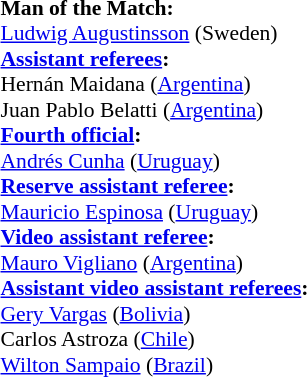<table style="width:100%; font-size:90%;">
<tr>
<td><br><strong>Man of the Match:</strong>
<br><a href='#'>Ludwig Augustinsson</a> (Sweden)<br><strong><a href='#'>Assistant referees</a>:</strong>
<br>Hernán Maidana (<a href='#'>Argentina</a>)
<br>Juan Pablo Belatti (<a href='#'>Argentina</a>)
<br><strong><a href='#'>Fourth official</a>:</strong>
<br><a href='#'>Andrés Cunha</a> (<a href='#'>Uruguay</a>)
<br><strong><a href='#'>Reserve assistant referee</a>:</strong>
<br><a href='#'>Mauricio Espinosa</a> (<a href='#'>Uruguay</a>)
<br><strong><a href='#'>Video assistant referee</a>:</strong>
<br><a href='#'>Mauro Vigliano</a> (<a href='#'>Argentina</a>)
<br><strong><a href='#'>Assistant video assistant referees</a>:</strong>
<br><a href='#'>Gery Vargas</a> (<a href='#'>Bolivia</a>)
<br>Carlos Astroza (<a href='#'>Chile</a>)
<br><a href='#'>Wilton Sampaio</a> (<a href='#'>Brazil</a>)</td>
</tr>
</table>
